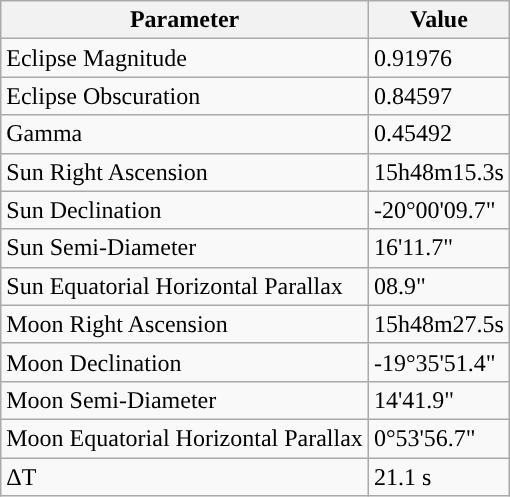<table class="wikitable">
<tr>
<th>Parameter</th>
<th>Value</th>
</tr>
<tr>
<td>Eclipse Magnitude</td>
<td>0.91976</td>
</tr>
<tr>
<td>Eclipse Obscuration</td>
<td>0.84597</td>
</tr>
<tr>
<td>Gamma</td>
<td>0.45492</td>
</tr>
<tr>
<td>Sun Right Ascension</td>
<td>15h48m15.3s</td>
</tr>
<tr>
<td>Sun Declination</td>
<td>-20°00'09.7"</td>
</tr>
<tr>
<td>Sun Semi-Diameter</td>
<td>16'11.7"</td>
</tr>
<tr>
<td>Sun Equatorial Horizontal Parallax</td>
<td>08.9"</td>
</tr>
<tr>
<td>Moon Right Ascension</td>
<td>15h48m27.5s</td>
</tr>
<tr>
<td>Moon Declination</td>
<td>-19°35'51.4"</td>
</tr>
<tr>
<td>Moon Semi-Diameter</td>
<td>14'41.9"</td>
</tr>
<tr>
<td>Moon Equatorial Horizontal Parallax</td>
<td>0°53'56.7"</td>
</tr>
<tr>
<td>ΔT</td>
<td>21.1 s</td>
</tr>
</table>
